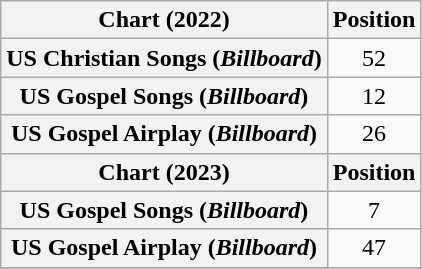<table class="wikitable plainrowheaders" style="text-align:center">
<tr>
<th scope="col">Chart (2022)</th>
<th scope="col">Position</th>
</tr>
<tr>
<th scope="row">US Christian Songs (<em>Billboard</em>)</th>
<td>52</td>
</tr>
<tr>
<th scope="row">US Gospel Songs (<em>Billboard</em>)</th>
<td>12</td>
</tr>
<tr>
<th scope="row">US Gospel Airplay (<em>Billboard</em>)</th>
<td>26</td>
</tr>
<tr>
<th scope="col">Chart (2023)</th>
<th scope="col">Position</th>
</tr>
<tr>
<th scope="row">US Gospel Songs (<em>Billboard</em>)</th>
<td>7</td>
</tr>
<tr>
<th scope="row">US Gospel Airplay (<em>Billboard</em>)</th>
<td>47</td>
</tr>
<tr>
</tr>
</table>
